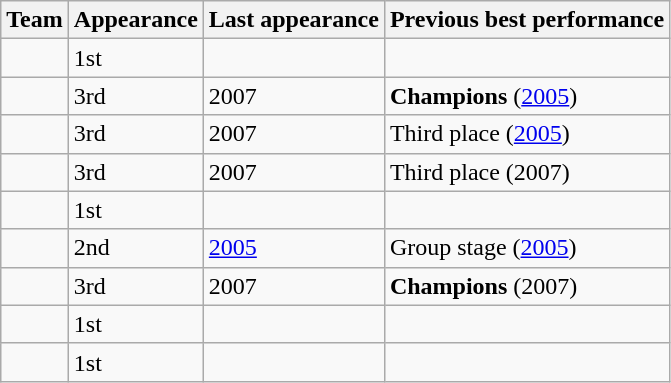<table class="wikitable sortable">
<tr>
<th>Team</th>
<th data-sort-type="number">Appearance</th>
<th data-sort-type="number">Last appearance</th>
<th>Previous best performance</th>
</tr>
<tr>
<td></td>
<td>1st</td>
<td></td>
<td></td>
</tr>
<tr>
<td></td>
<td>3rd</td>
<td>2007</td>
<td><strong>Champions</strong> (<a href='#'>2005</a>)</td>
</tr>
<tr>
<td></td>
<td>3rd</td>
<td>2007</td>
<td>Third place (<a href='#'>2005</a>)</td>
</tr>
<tr>
<td></td>
<td>3rd</td>
<td>2007</td>
<td>Third place (2007)</td>
</tr>
<tr>
<td></td>
<td>1st</td>
<td></td>
<td></td>
</tr>
<tr>
<td></td>
<td>2nd</td>
<td><a href='#'>2005</a></td>
<td>Group stage (<a href='#'>2005</a>)</td>
</tr>
<tr>
<td></td>
<td>3rd</td>
<td>2007</td>
<td><strong>Champions</strong> (2007)</td>
</tr>
<tr>
<td></td>
<td>1st</td>
<td></td>
<td></td>
</tr>
<tr>
<td></td>
<td>1st</td>
<td></td>
<td></td>
</tr>
</table>
